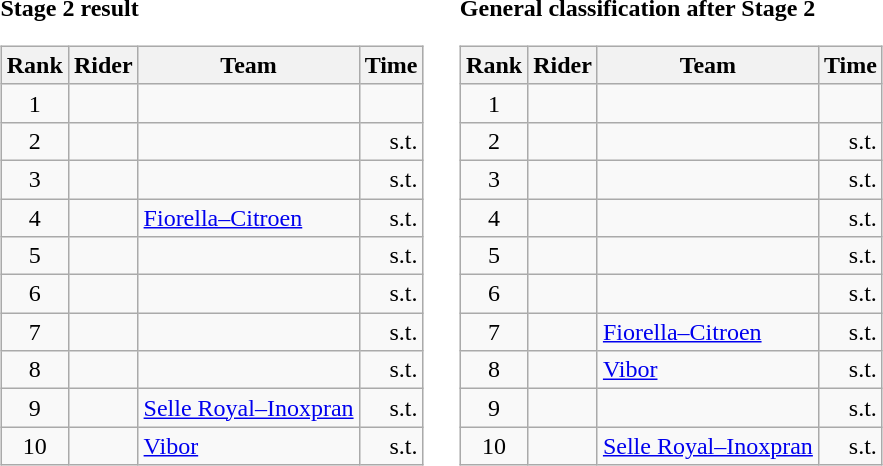<table>
<tr>
<td><strong>Stage 2 result</strong><br><table class="wikitable">
<tr>
<th scope="col">Rank</th>
<th scope="col">Rider</th>
<th scope="col">Team</th>
<th scope="col">Time</th>
</tr>
<tr>
<td style="text-align:center;">1</td>
<td></td>
<td></td>
<td style="text-align:right;"></td>
</tr>
<tr>
<td style="text-align:center;">2</td>
<td></td>
<td></td>
<td style="text-align:right;">s.t.</td>
</tr>
<tr>
<td style="text-align:center;">3</td>
<td></td>
<td></td>
<td style="text-align:right;">s.t.</td>
</tr>
<tr>
<td style="text-align:center;">4</td>
<td></td>
<td><a href='#'>Fiorella–Citroen</a></td>
<td style="text-align:right;">s.t.</td>
</tr>
<tr>
<td style="text-align:center;">5</td>
<td></td>
<td></td>
<td style="text-align:right;">s.t.</td>
</tr>
<tr>
<td style="text-align:center;">6</td>
<td></td>
<td></td>
<td style="text-align:right;">s.t.</td>
</tr>
<tr>
<td style="text-align:center;">7</td>
<td></td>
<td></td>
<td style="text-align:right;">s.t.</td>
</tr>
<tr>
<td style="text-align:center;">8</td>
<td></td>
<td></td>
<td style="text-align:right;">s.t.</td>
</tr>
<tr>
<td style="text-align:center;">9</td>
<td></td>
<td><a href='#'>Selle Royal–Inoxpran</a></td>
<td style="text-align:right;">s.t.</td>
</tr>
<tr>
<td style="text-align:center;">10</td>
<td></td>
<td><a href='#'>Vibor</a></td>
<td style="text-align:right;">s.t.</td>
</tr>
</table>
</td>
<td></td>
<td><strong>General classification after Stage 2</strong><br><table class="wikitable">
<tr>
<th scope="col">Rank</th>
<th scope="col">Rider</th>
<th scope="col">Team</th>
<th scope="col">Time</th>
</tr>
<tr>
<td style="text-align:center;">1</td>
<td></td>
<td></td>
<td style="text-align:right;"></td>
</tr>
<tr>
<td style="text-align:center;">2</td>
<td></td>
<td></td>
<td style="text-align:right;">s.t.</td>
</tr>
<tr>
<td style="text-align:center;">3</td>
<td></td>
<td></td>
<td style="text-align:right;">s.t.</td>
</tr>
<tr>
<td style="text-align:center;">4</td>
<td></td>
<td></td>
<td style="text-align:right;">s.t.</td>
</tr>
<tr>
<td style="text-align:center;">5</td>
<td></td>
<td></td>
<td style="text-align:right;">s.t.</td>
</tr>
<tr>
<td style="text-align:center;">6</td>
<td></td>
<td></td>
<td style="text-align:right;">s.t.</td>
</tr>
<tr>
<td style="text-align:center;">7</td>
<td></td>
<td><a href='#'>Fiorella–Citroen</a></td>
<td style="text-align:right;">s.t.</td>
</tr>
<tr>
<td style="text-align:center;">8</td>
<td></td>
<td><a href='#'>Vibor</a></td>
<td style="text-align:right;">s.t.</td>
</tr>
<tr>
<td style="text-align:center;">9</td>
<td></td>
<td></td>
<td style="text-align:right;">s.t.</td>
</tr>
<tr>
<td style="text-align:center;">10</td>
<td></td>
<td><a href='#'>Selle Royal–Inoxpran</a></td>
<td style="text-align:right;">s.t.</td>
</tr>
</table>
</td>
</tr>
</table>
